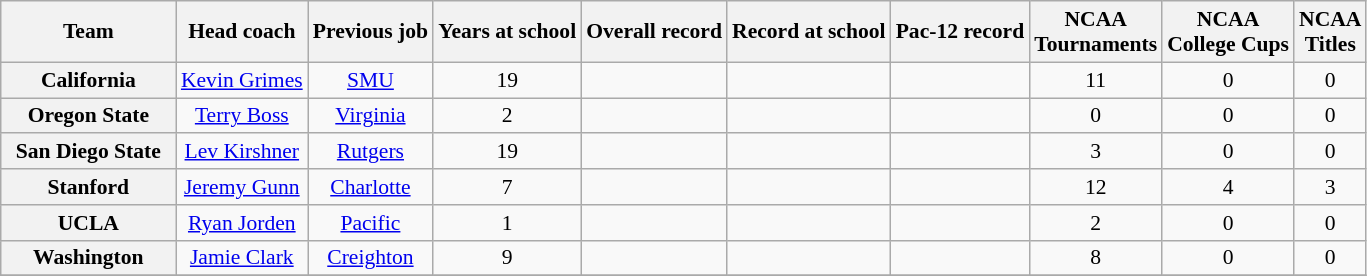<table class="wikitable sortable" style="text-align: center;font-size:90%;">
<tr>
<th width="110">Team</th>
<th>Head coach</th>
<th>Previous job</th>
<th>Years at school</th>
<th>Overall record</th>
<th>Record at school</th>
<th>Pac-12 record</th>
<th>NCAA<br>Tournaments</th>
<th>NCAA<br>College Cups</th>
<th>NCAA<br>Titles</th>
</tr>
<tr>
<th style=>California</th>
<td><a href='#'>Kevin Grimes</a></td>
<td><a href='#'>SMU</a></td>
<td>19</td>
<td></td>
<td></td>
<td></td>
<td>11</td>
<td>0</td>
<td>0</td>
</tr>
<tr>
<th style=>Oregon State</th>
<td><a href='#'>Terry Boss</a></td>
<td><a href='#'>Virginia</a></td>
<td>2</td>
<td></td>
<td></td>
<td></td>
<td>0</td>
<td>0</td>
<td>0</td>
</tr>
<tr>
<th style=>San Diego State</th>
<td><a href='#'>Lev Kirshner</a></td>
<td><a href='#'>Rutgers</a></td>
<td>19</td>
<td></td>
<td></td>
<td></td>
<td>3</td>
<td>0</td>
<td>0</td>
</tr>
<tr>
<th style=>Stanford</th>
<td><a href='#'>Jeremy Gunn</a></td>
<td><a href='#'>Charlotte</a></td>
<td>7</td>
<td></td>
<td></td>
<td></td>
<td>12</td>
<td>4</td>
<td>3</td>
</tr>
<tr>
<th style=>UCLA</th>
<td><a href='#'>Ryan Jorden</a></td>
<td><a href='#'>Pacific</a></td>
<td>1</td>
<td></td>
<td></td>
<td></td>
<td>2</td>
<td>0</td>
<td>0</td>
</tr>
<tr>
<th style=>Washington</th>
<td><a href='#'>Jamie Clark</a></td>
<td><a href='#'>Creighton</a></td>
<td>9</td>
<td></td>
<td></td>
<td></td>
<td>8</td>
<td>0</td>
<td>0</td>
</tr>
<tr>
</tr>
</table>
